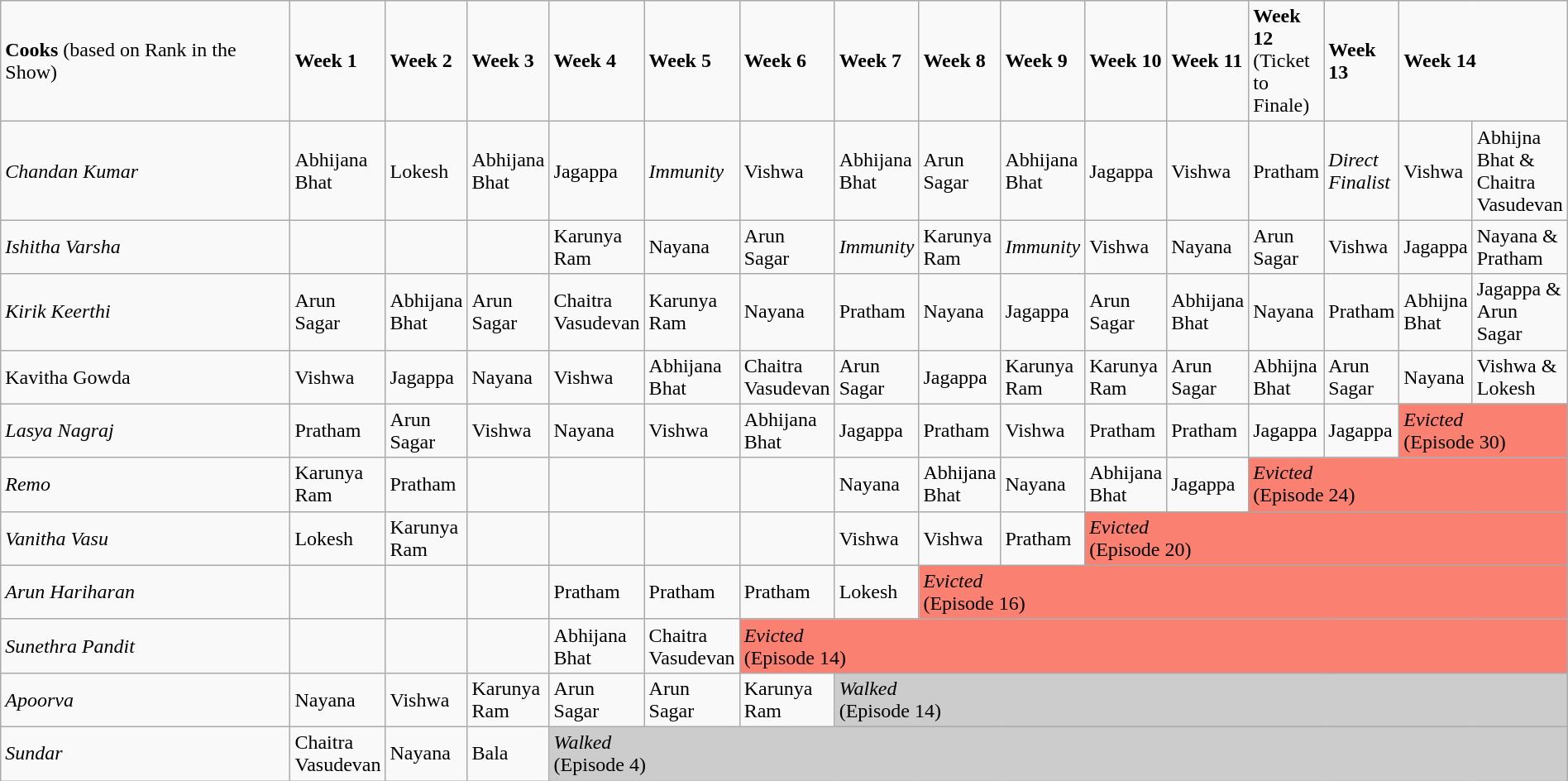<table class="wikitable plainrowheaders" width="100%">
<tr>
<td scope="col" width="23%"><strong>Cooks</strong> (based on Rank in the Show)</td>
<td><strong>Week 1</strong></td>
<td><strong>Week 2</strong></td>
<td><strong>Week 3</strong></td>
<td><strong>Week 4</strong></td>
<td><strong>Week 5</strong></td>
<td><strong>Week 6</strong></td>
<td><strong>Week 7</strong></td>
<td><strong>Week 8</strong></td>
<td><strong>Week 9</strong></td>
<td><strong>Week 10</strong></td>
<td><strong>Week 11</strong></td>
<td><strong>Week 12</strong> (Ticket to Finale)</td>
<td><strong>Week   13</strong></td>
<td colspan="2"><strong>Week 14</strong></td>
</tr>
<tr>
<td><em>Chandan Kumar</em></td>
<td>Abhijana Bhat</td>
<td>Lokesh</td>
<td>Abhijana Bhat</td>
<td>Jagappa</td>
<td><em>Immunity</em></td>
<td>Vishwa</td>
<td>Abhijana Bhat</td>
<td>Arun Sagar</td>
<td>Abhijana Bhat</td>
<td>Jagappa</td>
<td>Vishwa</td>
<td>Pratham</td>
<td><em>Direct Finalist</em></td>
<td>Vishwa</td>
<td>Abhijna Bhat & Chaitra Vasudevan</td>
</tr>
<tr>
<td><em>Ishitha Varsha</em></td>
<td></td>
<td></td>
<td></td>
<td>Karunya Ram</td>
<td>Nayana</td>
<td>Arun Sagar</td>
<td><em>Immunity</em></td>
<td>Karunya Ram</td>
<td><em>Immunity</em></td>
<td>Vishwa</td>
<td>Nayana</td>
<td>Arun Sagar</td>
<td>Vishwa</td>
<td>Jagappa</td>
<td>Nayana & Pratham</td>
</tr>
<tr>
<td><em>Kirik Keerthi</em></td>
<td>Arun Sagar</td>
<td>Abhijana Bhat</td>
<td>Arun Sagar</td>
<td>Chaitra Vasudevan</td>
<td>Karunya Ram</td>
<td>Nayana</td>
<td>Pratham</td>
<td>Nayana</td>
<td>Jagappa</td>
<td>Arun Sagar</td>
<td>Abhijana Bhat</td>
<td>Nayana</td>
<td>Pratham</td>
<td>Abhijna Bhat</td>
<td>Jagappa & Arun Sagar</td>
</tr>
<tr>
<td>Kavitha Gowda</td>
<td>Vishwa</td>
<td>Jagappa</td>
<td>Nayana</td>
<td>Vishwa</td>
<td>Abhijana Bhat</td>
<td>Chaitra Vasudevan</td>
<td>Arun Sagar</td>
<td>Jagappa</td>
<td>Karunya Ram</td>
<td>Karunya Ram</td>
<td>Arun Sagar</td>
<td>Abhijna Bhat</td>
<td>Arun Sagar</td>
<td>Nayana</td>
<td>Vishwa & Lokesh</td>
</tr>
<tr>
<td><em>Lasya Nagraj</em></td>
<td>Pratham</td>
<td>Arun Sagar</td>
<td>Vishwa</td>
<td>Nayana</td>
<td>Vishwa</td>
<td>Abhijana Bhat</td>
<td>Jagappa</td>
<td>Pratham</td>
<td>Vishwa</td>
<td>Pratham</td>
<td>Pratham</td>
<td>Jagappa</td>
<td>Jagappa</td>
<td colspan="2" style="background:salmon"><em>Evicted</em><br>(Episode 30)</td>
</tr>
<tr>
<td><em>Remo</em></td>
<td>Karunya Ram</td>
<td>Pratham</td>
<td></td>
<td></td>
<td></td>
<td></td>
<td>Nayana</td>
<td>Abhijana Bhat</td>
<td>Nayana</td>
<td>Abhijana Bhat</td>
<td>Jagappa</td>
<td colspan="4" style="background:salmon"><em>Evicted</em><br>(Episode 24)</td>
</tr>
<tr>
<td><em>Vanitha Vasu</em></td>
<td>Lokesh</td>
<td>Karunya Ram</td>
<td></td>
<td></td>
<td></td>
<td></td>
<td>Vishwa</td>
<td>Vishwa</td>
<td>Pratham</td>
<td colspan="6" style="background:salmon"><em>Evicted</em><br>(Episode 20)</td>
</tr>
<tr>
<td><em>Arun Hariharan</em></td>
<td></td>
<td></td>
<td></td>
<td>Pratham</td>
<td>Pratham</td>
<td>Pratham</td>
<td>Lokesh</td>
<td colspan="8" style="background:salmon"><em>Evicted</em><br>(Episode 16)</td>
</tr>
<tr>
<td><em>Sunethra Pandit</em></td>
<td></td>
<td></td>
<td></td>
<td>Abhijana Bhat</td>
<td>Chaitra Vasudevan</td>
<td colspan="10" style="background:salmon"><em>Evicted</em><br>(Episode 14)</td>
</tr>
<tr>
<td><em>Apoorva</em></td>
<td>Nayana</td>
<td>Vishwa</td>
<td>Karunya Ram</td>
<td>Arun Sagar</td>
<td>Arun Sagar</td>
<td>Karunya Ram</td>
<td colspan="9" style="background:#ccc;"><em>Walked</em><br>(Episode 14)</td>
</tr>
<tr>
<td><em>Sundar</em></td>
<td>Chaitra Vasudevan</td>
<td>Nayana</td>
<td>Bala</td>
<td colspan="12" style="background:#ccc;"><em>Walked</em><br>(Episode 4)</td>
</tr>
</table>
